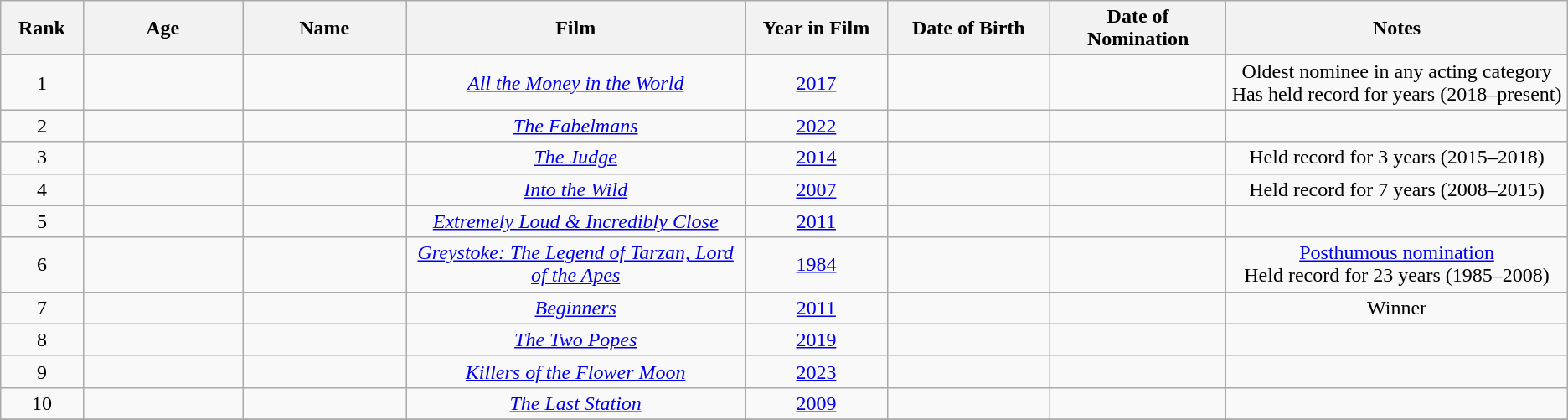<table class="wikitable sortable" style="text-align: center">
<tr>
<th style="width:065px;">Rank</th>
<th style="width:150px;">Age</th>
<th style="width:150px;">Name</th>
<th style="width:325px;">Film</th>
<th style="width:130px;">Year in Film</th>
<th style="width:150px;">Date of Birth</th>
<th style="width:150px;">Date of Nomination</th>
<th style="width:325px;">Notes</th>
</tr>
<tr>
<td>1</td>
<td></td>
<td></td>
<td><em><a href='#'>All the Money in the World</a></em></td>
<td><a href='#'>2017</a></td>
<td></td>
<td></td>
<td>Oldest nominee in any acting category<br>Has held record for  years (2018–present)</td>
</tr>
<tr>
<td>2</td>
<td></td>
<td></td>
<td><em><a href='#'>The Fabelmans</a></em></td>
<td><a href='#'>2022</a></td>
<td></td>
<td></td>
<td></td>
</tr>
<tr>
<td>3</td>
<td></td>
<td></td>
<td><em><a href='#'>The Judge</a></em></td>
<td><a href='#'>2014</a></td>
<td></td>
<td></td>
<td>Held record for 3 years (2015–2018)</td>
</tr>
<tr>
<td>4</td>
<td></td>
<td></td>
<td><em><a href='#'>Into the Wild</a></em></td>
<td><a href='#'>2007</a></td>
<td></td>
<td></td>
<td>Held record for 7 years (2008–2015)</td>
</tr>
<tr>
<td>5</td>
<td></td>
<td></td>
<td><em><a href='#'>Extremely Loud & Incredibly Close</a></em></td>
<td><a href='#'>2011</a></td>
<td></td>
<td></td>
<td></td>
</tr>
<tr>
<td>6</td>
<td></td>
<td></td>
<td><em><a href='#'>Greystoke: The Legend of Tarzan, Lord of the Apes</a></em></td>
<td><a href='#'>1984</a></td>
<td></td>
<td></td>
<td><a href='#'>Posthumous nomination</a><br>Held record for 23 years (1985–2008)</td>
</tr>
<tr>
<td>7</td>
<td></td>
<td></td>
<td><em><a href='#'>Beginners</a></em></td>
<td><a href='#'>2011</a></td>
<td></td>
<td></td>
<td>Winner</td>
</tr>
<tr>
<td>8</td>
<td></td>
<td></td>
<td><em><a href='#'>The Two Popes</a></em></td>
<td><a href='#'>2019</a></td>
<td></td>
<td></td>
<td></td>
</tr>
<tr>
<td>9</td>
<td></td>
<td></td>
<td><em><a href='#'>Killers of the Flower Moon</a></em></td>
<td><a href='#'>2023</a></td>
<td></td>
<td></td>
<td></td>
</tr>
<tr>
<td>10</td>
<td></td>
<td></td>
<td><em><a href='#'>The Last Station</a></em></td>
<td><a href='#'>2009</a></td>
<td></td>
<td></td>
<td></td>
</tr>
<tr>
</tr>
</table>
